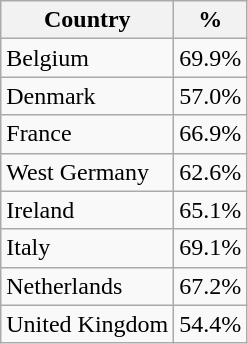<table class="wikitable sortable">
<tr>
<th>Country</th>
<th>%</th>
</tr>
<tr>
<td>Belgium</td>
<td>69.9%</td>
</tr>
<tr>
<td>Denmark</td>
<td>57.0%</td>
</tr>
<tr>
<td>France</td>
<td>66.9%</td>
</tr>
<tr>
<td>West Germany</td>
<td>62.6%</td>
</tr>
<tr>
<td>Ireland</td>
<td>65.1%</td>
</tr>
<tr>
<td>Italy</td>
<td>69.1%</td>
</tr>
<tr>
<td>Netherlands</td>
<td>67.2%</td>
</tr>
<tr>
<td>United Kingdom</td>
<td>54.4%</td>
</tr>
</table>
